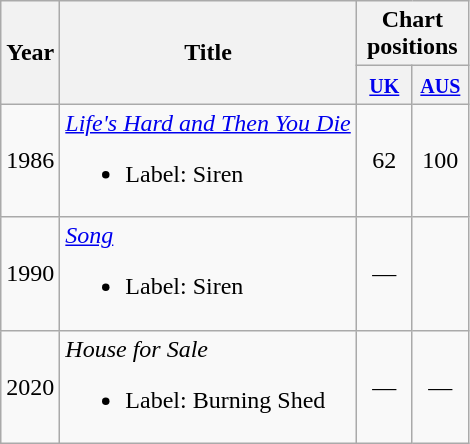<table class="wikitable" style=text-align:center;>
<tr>
<th rowspan="2">Year</th>
<th rowspan="2">Title</th>
<th colspan="2">Chart positions</th>
</tr>
<tr>
<th width="30"><small><a href='#'>UK</a></small><br></th>
<th width="30"><small><a href='#'>AUS</a></small></th>
</tr>
<tr>
<td>1986</td>
<td align="left"><em><a href='#'>Life's Hard and Then You Die</a></em><br><ul><li>Label: Siren</li></ul></td>
<td>62</td>
<td>100</td>
</tr>
<tr>
<td>1990</td>
<td align="left"><em><a href='#'>Song</a></em><br><ul><li>Label: Siren</li></ul></td>
<td>—</td>
</tr>
<tr>
<td>2020</td>
<td align="left"><em>House for Sale</em><br><ul><li>Label: Burning Shed</li></ul></td>
<td>—</td>
<td>—</td>
</tr>
</table>
